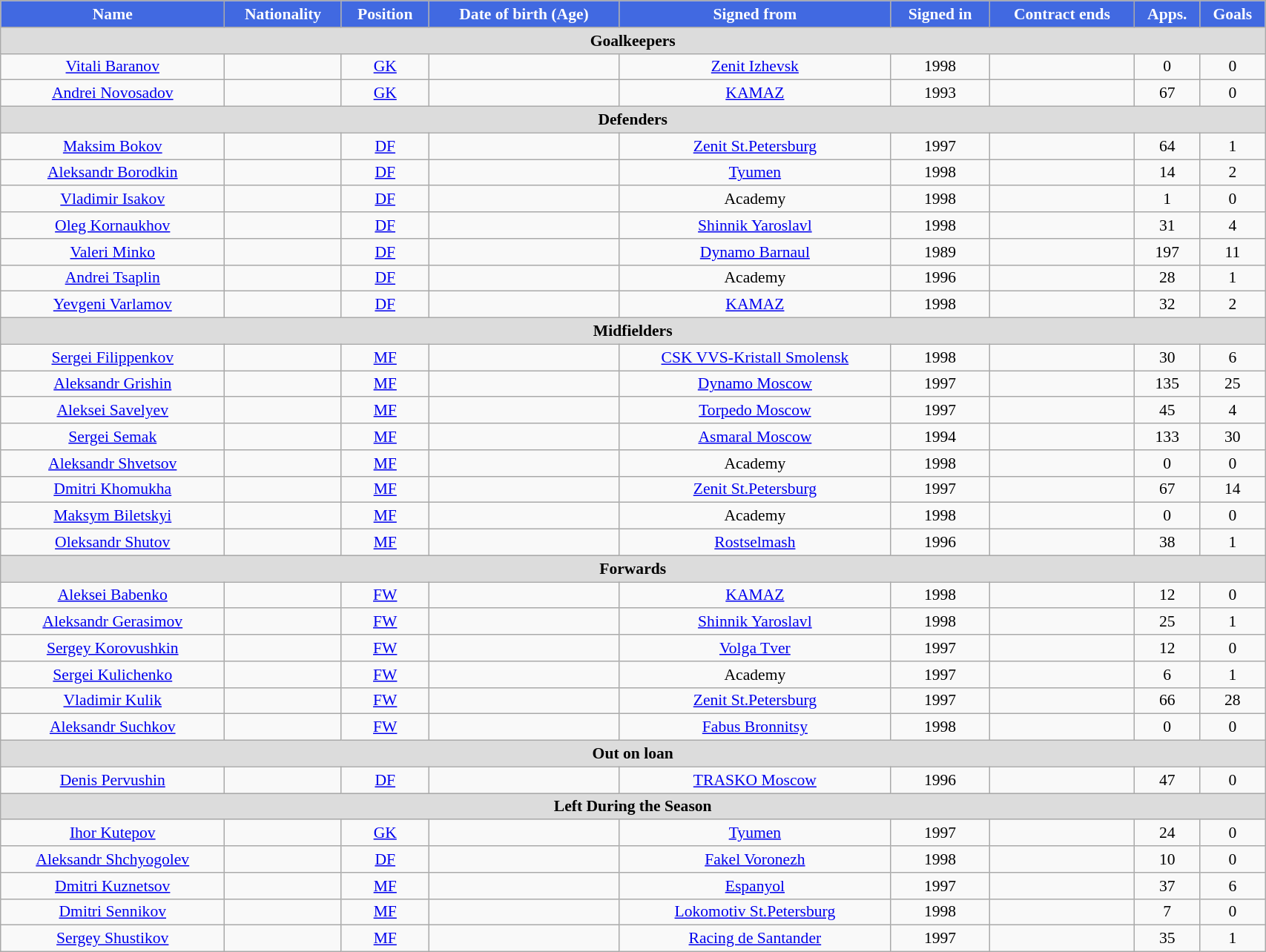<table class="wikitable"  style="text-align:center; font-size:90%; width:90%;">
<tr>
<th style="background:#4169E1; color:white; text-align:center;">Name</th>
<th style="background:#4169E1; color:white; text-align:center;">Nationality</th>
<th style="background:#4169E1; color:white; text-align:center;">Position</th>
<th style="background:#4169E1; color:white; text-align:center;">Date of birth (Age)</th>
<th style="background:#4169E1; color:white; text-align:center;">Signed from</th>
<th style="background:#4169E1; color:white; text-align:center;">Signed in</th>
<th style="background:#4169E1; color:white; text-align:center;">Contract ends</th>
<th style="background:#4169E1; color:white; text-align:center;">Apps.</th>
<th style="background:#4169E1; color:white; text-align:center;">Goals</th>
</tr>
<tr>
<th colspan="11"  style="background:#dcdcdc; text-align:center;">Goalkeepers</th>
</tr>
<tr>
<td><a href='#'>Vitali Baranov</a></td>
<td></td>
<td><a href='#'>GK</a></td>
<td></td>
<td><a href='#'>Zenit Izhevsk</a></td>
<td>1998</td>
<td></td>
<td>0</td>
<td>0</td>
</tr>
<tr>
<td><a href='#'>Andrei Novosadov</a></td>
<td></td>
<td><a href='#'>GK</a></td>
<td></td>
<td><a href='#'>KAMAZ</a></td>
<td>1993</td>
<td></td>
<td>67</td>
<td>0</td>
</tr>
<tr>
<th colspan="11"  style="background:#dcdcdc; text-align:center;">Defenders</th>
</tr>
<tr>
<td><a href='#'>Maksim Bokov</a></td>
<td></td>
<td><a href='#'>DF</a></td>
<td></td>
<td><a href='#'>Zenit St.Petersburg</a></td>
<td>1997</td>
<td></td>
<td>64</td>
<td>1</td>
</tr>
<tr>
<td><a href='#'>Aleksandr Borodkin</a></td>
<td></td>
<td><a href='#'>DF</a></td>
<td></td>
<td><a href='#'>Tyumen</a></td>
<td>1998</td>
<td></td>
<td>14</td>
<td>2</td>
</tr>
<tr>
<td><a href='#'>Vladimir Isakov</a></td>
<td></td>
<td><a href='#'>DF</a></td>
<td></td>
<td>Academy</td>
<td>1998</td>
<td></td>
<td>1</td>
<td>0</td>
</tr>
<tr>
<td><a href='#'>Oleg Kornaukhov</a></td>
<td></td>
<td><a href='#'>DF</a></td>
<td></td>
<td><a href='#'>Shinnik Yaroslavl</a></td>
<td>1998</td>
<td></td>
<td>31</td>
<td>4</td>
</tr>
<tr>
<td><a href='#'>Valeri Minko</a></td>
<td></td>
<td><a href='#'>DF</a></td>
<td></td>
<td><a href='#'>Dynamo Barnaul</a></td>
<td>1989</td>
<td></td>
<td>197</td>
<td>11</td>
</tr>
<tr>
<td><a href='#'>Andrei Tsaplin</a></td>
<td></td>
<td><a href='#'>DF</a></td>
<td></td>
<td>Academy</td>
<td>1996</td>
<td></td>
<td>28</td>
<td>1</td>
</tr>
<tr>
<td><a href='#'>Yevgeni Varlamov</a></td>
<td></td>
<td><a href='#'>DF</a></td>
<td></td>
<td><a href='#'>KAMAZ</a></td>
<td>1998</td>
<td></td>
<td>32</td>
<td>2</td>
</tr>
<tr>
<th colspan="11"  style="background:#dcdcdc; text-align:center;">Midfielders</th>
</tr>
<tr>
<td><a href='#'>Sergei Filippenkov</a></td>
<td></td>
<td><a href='#'>MF</a></td>
<td></td>
<td><a href='#'>CSK VVS-Kristall Smolensk</a></td>
<td>1998</td>
<td></td>
<td>30</td>
<td>6</td>
</tr>
<tr>
<td><a href='#'>Aleksandr Grishin</a></td>
<td></td>
<td><a href='#'>MF</a></td>
<td></td>
<td><a href='#'>Dynamo Moscow</a></td>
<td>1997</td>
<td></td>
<td>135</td>
<td>25</td>
</tr>
<tr>
<td><a href='#'>Aleksei Savelyev</a></td>
<td></td>
<td><a href='#'>MF</a></td>
<td></td>
<td><a href='#'>Torpedo Moscow</a></td>
<td>1997</td>
<td></td>
<td>45</td>
<td>4</td>
</tr>
<tr>
<td><a href='#'>Sergei Semak</a></td>
<td></td>
<td><a href='#'>MF</a></td>
<td></td>
<td><a href='#'>Asmaral Moscow</a></td>
<td>1994</td>
<td></td>
<td>133</td>
<td>30</td>
</tr>
<tr>
<td><a href='#'>Aleksandr Shvetsov</a></td>
<td></td>
<td><a href='#'>MF</a></td>
<td></td>
<td>Academy</td>
<td>1998</td>
<td></td>
<td>0</td>
<td>0</td>
</tr>
<tr>
<td><a href='#'>Dmitri Khomukha</a></td>
<td></td>
<td><a href='#'>MF</a></td>
<td></td>
<td><a href='#'>Zenit St.Petersburg</a></td>
<td>1997</td>
<td></td>
<td>67</td>
<td>14</td>
</tr>
<tr>
<td><a href='#'>Maksym Biletskyi</a></td>
<td></td>
<td><a href='#'>MF</a></td>
<td></td>
<td>Academy</td>
<td>1998</td>
<td></td>
<td>0</td>
<td>0</td>
</tr>
<tr>
<td><a href='#'>Oleksandr Shutov</a></td>
<td></td>
<td><a href='#'>MF</a></td>
<td></td>
<td><a href='#'>Rostselmash</a></td>
<td>1996</td>
<td></td>
<td>38</td>
<td>1</td>
</tr>
<tr>
<th colspan="11"  style="background:#dcdcdc; text-align:center;">Forwards</th>
</tr>
<tr>
<td><a href='#'>Aleksei Babenko</a></td>
<td></td>
<td><a href='#'>FW</a></td>
<td></td>
<td><a href='#'>KAMAZ</a></td>
<td>1998</td>
<td></td>
<td>12</td>
<td>0</td>
</tr>
<tr>
<td><a href='#'>Aleksandr Gerasimov</a></td>
<td></td>
<td><a href='#'>FW</a></td>
<td></td>
<td><a href='#'>Shinnik Yaroslavl</a></td>
<td>1998</td>
<td></td>
<td>25</td>
<td>1</td>
</tr>
<tr>
<td><a href='#'>Sergey Korovushkin</a></td>
<td></td>
<td><a href='#'>FW</a></td>
<td></td>
<td><a href='#'>Volga Tver</a></td>
<td>1997</td>
<td></td>
<td>12</td>
<td>0</td>
</tr>
<tr>
<td><a href='#'>Sergei Kulichenko</a></td>
<td></td>
<td><a href='#'>FW</a></td>
<td></td>
<td>Academy</td>
<td>1997</td>
<td></td>
<td>6</td>
<td>1</td>
</tr>
<tr>
<td><a href='#'>Vladimir Kulik</a></td>
<td></td>
<td><a href='#'>FW</a></td>
<td></td>
<td><a href='#'>Zenit St.Petersburg</a></td>
<td>1997</td>
<td></td>
<td>66</td>
<td>28</td>
</tr>
<tr>
<td><a href='#'>Aleksandr Suchkov</a></td>
<td></td>
<td><a href='#'>FW</a></td>
<td></td>
<td><a href='#'>Fabus Bronnitsy</a></td>
<td>1998</td>
<td></td>
<td>0</td>
<td>0</td>
</tr>
<tr>
<th colspan="11"  style="background:#dcdcdc; text-align:center;">Out on loan</th>
</tr>
<tr>
<td><a href='#'>Denis Pervushin</a></td>
<td></td>
<td><a href='#'>DF</a></td>
<td></td>
<td><a href='#'>TRASKO Moscow</a></td>
<td>1996</td>
<td></td>
<td>47</td>
<td>0</td>
</tr>
<tr>
<th colspan="11"  style="background:#dcdcdc; text-align:center;">Left During the Season</th>
</tr>
<tr>
<td><a href='#'>Ihor Kutepov</a></td>
<td></td>
<td><a href='#'>GK</a></td>
<td></td>
<td><a href='#'>Tyumen</a></td>
<td>1997</td>
<td></td>
<td>24</td>
<td>0</td>
</tr>
<tr>
<td><a href='#'>Aleksandr Shchyogolev</a></td>
<td></td>
<td><a href='#'>DF</a></td>
<td></td>
<td><a href='#'>Fakel Voronezh</a></td>
<td>1998</td>
<td></td>
<td>10</td>
<td>0</td>
</tr>
<tr>
<td><a href='#'>Dmitri Kuznetsov</a></td>
<td></td>
<td><a href='#'>MF</a></td>
<td></td>
<td><a href='#'>Espanyol</a></td>
<td>1997</td>
<td></td>
<td>37</td>
<td>6</td>
</tr>
<tr>
<td><a href='#'>Dmitri Sennikov</a></td>
<td></td>
<td><a href='#'>MF</a></td>
<td></td>
<td><a href='#'>Lokomotiv St.Petersburg</a></td>
<td>1998</td>
<td></td>
<td>7</td>
<td>0</td>
</tr>
<tr>
<td><a href='#'>Sergey Shustikov</a></td>
<td></td>
<td><a href='#'>MF</a></td>
<td></td>
<td><a href='#'>Racing de Santander</a></td>
<td>1997</td>
<td></td>
<td>35</td>
<td>1</td>
</tr>
</table>
